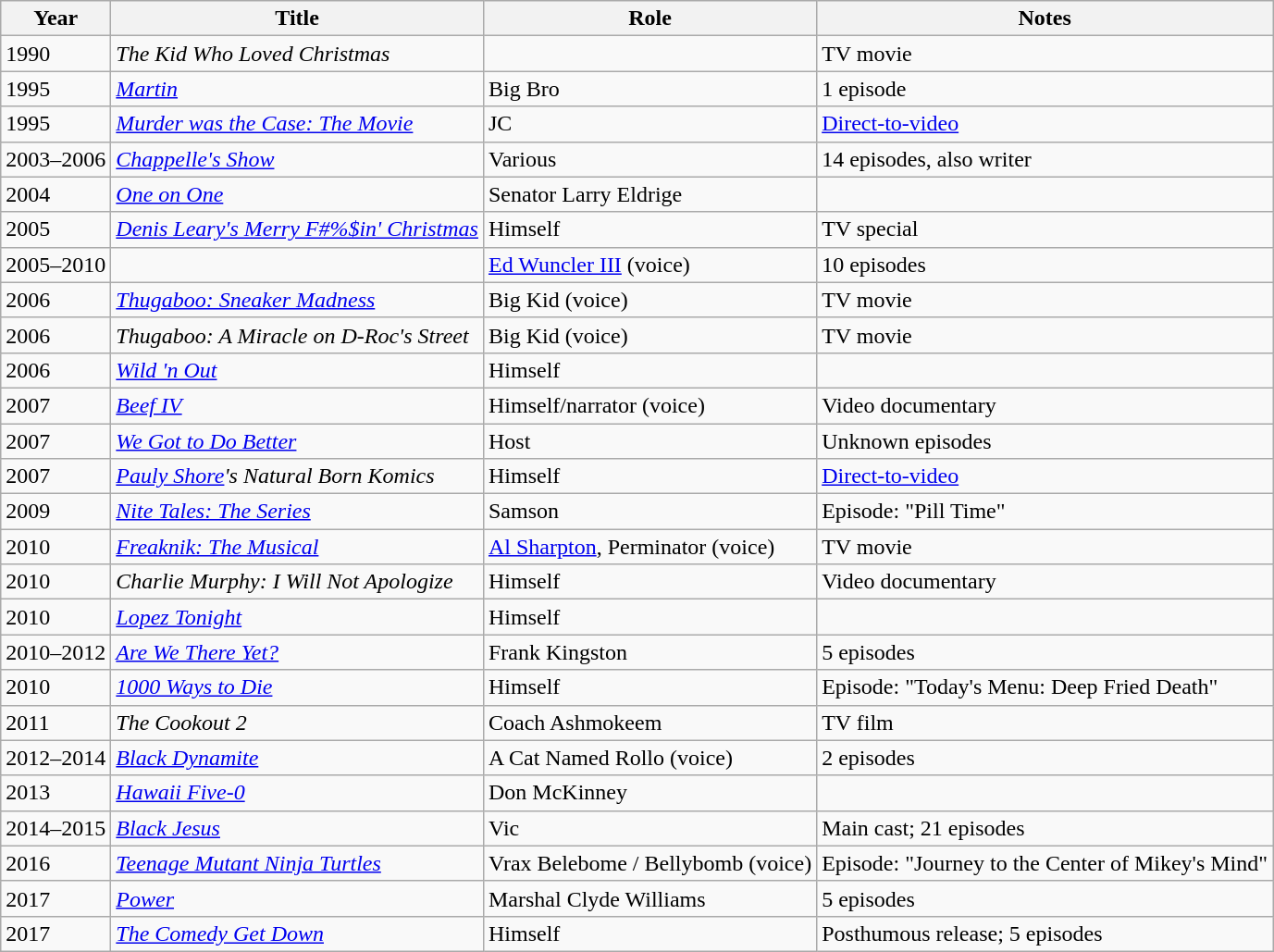<table class="wikitable sortable">
<tr>
<th>Year</th>
<th>Title</th>
<th>Role</th>
<th class="unsortable">Notes</th>
</tr>
<tr>
<td>1990</td>
<td><em>The Kid Who Loved Christmas</em></td>
<td></td>
<td>TV movie</td>
</tr>
<tr>
<td>1995</td>
<td><em><a href='#'>Martin</a></em></td>
<td>Big Bro</td>
<td>1 episode</td>
</tr>
<tr>
<td>1995</td>
<td><em><a href='#'>Murder was the Case: The Movie</a></em></td>
<td>JC</td>
<td><a href='#'>Direct-to-video</a></td>
</tr>
<tr>
<td>2003–2006</td>
<td><em><a href='#'>Chappelle's Show</a></em></td>
<td>Various</td>
<td>14 episodes, also writer</td>
</tr>
<tr>
<td>2004</td>
<td><em><a href='#'>One on One</a></em></td>
<td>Senator Larry Eldrige</td>
<td></td>
</tr>
<tr>
<td>2005</td>
<td><em><a href='#'>Denis Leary's Merry F#%$in' Christmas</a></em></td>
<td>Himself</td>
<td>TV special</td>
</tr>
<tr>
<td>2005–2010</td>
<td><em></em></td>
<td><a href='#'>Ed Wuncler III</a> (voice)</td>
<td>10 episodes</td>
</tr>
<tr>
<td>2006</td>
<td><em><a href='#'>Thugaboo: Sneaker Madness</a></em></td>
<td>Big Kid (voice)</td>
<td>TV movie</td>
</tr>
<tr>
<td>2006</td>
<td><em>Thugaboo: A Miracle on D-Roc's Street</em></td>
<td>Big Kid (voice)</td>
<td>TV movie</td>
</tr>
<tr>
<td>2006</td>
<td><em><a href='#'>Wild 'n Out</a></em></td>
<td>Himself</td>
<td></td>
</tr>
<tr>
<td>2007</td>
<td><em><a href='#'>Beef IV</a></em></td>
<td>Himself/narrator (voice)</td>
<td>Video documentary</td>
</tr>
<tr>
<td>2007</td>
<td><em><a href='#'>We Got to Do Better</a></em></td>
<td>Host</td>
<td>Unknown episodes</td>
</tr>
<tr>
<td>2007</td>
<td><em><a href='#'>Pauly Shore</a>'s Natural Born Komics</em></td>
<td>Himself</td>
<td><a href='#'>Direct-to-video</a></td>
</tr>
<tr>
<td>2009</td>
<td><em><a href='#'>Nite Tales: The Series</a></em></td>
<td>Samson</td>
<td>Episode: "Pill Time"</td>
</tr>
<tr>
<td>2010</td>
<td><em><a href='#'>Freaknik: The Musical</a></em></td>
<td><a href='#'>Al Sharpton</a>, Perminator (voice)</td>
<td>TV movie</td>
</tr>
<tr>
<td>2010</td>
<td><em>Charlie Murphy: I Will Not Apologize</em></td>
<td>Himself</td>
<td>Video documentary</td>
</tr>
<tr>
<td>2010</td>
<td><em><a href='#'>Lopez Tonight</a></em></td>
<td>Himself</td>
<td></td>
</tr>
<tr>
<td>2010–2012</td>
<td><em><a href='#'>Are We There Yet?</a></em></td>
<td>Frank Kingston</td>
<td>5 episodes</td>
</tr>
<tr>
<td>2010</td>
<td><em><a href='#'>1000 Ways to Die</a></em></td>
<td>Himself</td>
<td>Episode: "Today's Menu: Deep Fried Death"</td>
</tr>
<tr>
<td>2011</td>
<td><em>The Cookout 2</em></td>
<td>Coach Ashmokeem</td>
<td>TV film</td>
</tr>
<tr>
<td>2012–2014</td>
<td><em><a href='#'>Black Dynamite</a></em></td>
<td>A Cat Named Rollo (voice)</td>
<td>2 episodes</td>
</tr>
<tr>
<td>2013</td>
<td><em><a href='#'>Hawaii Five-0</a></em></td>
<td>Don McKinney</td>
<td></td>
</tr>
<tr>
<td>2014–2015</td>
<td><em><a href='#'>Black Jesus</a></em></td>
<td>Vic</td>
<td>Main cast; 21 episodes</td>
</tr>
<tr>
<td>2016</td>
<td><em><a href='#'>Teenage Mutant Ninja Turtles</a></em></td>
<td>Vrax Belebome / Bellybomb (voice)</td>
<td>Episode: "Journey to the Center of Mikey's Mind"</td>
</tr>
<tr>
<td>2017</td>
<td><em><a href='#'>Power</a></em></td>
<td>Marshal Clyde Williams</td>
<td>5 episodes</td>
</tr>
<tr>
<td>2017</td>
<td><em><a href='#'>The Comedy Get Down</a></em></td>
<td>Himself</td>
<td>Posthumous release; 5 episodes</td>
</tr>
</table>
